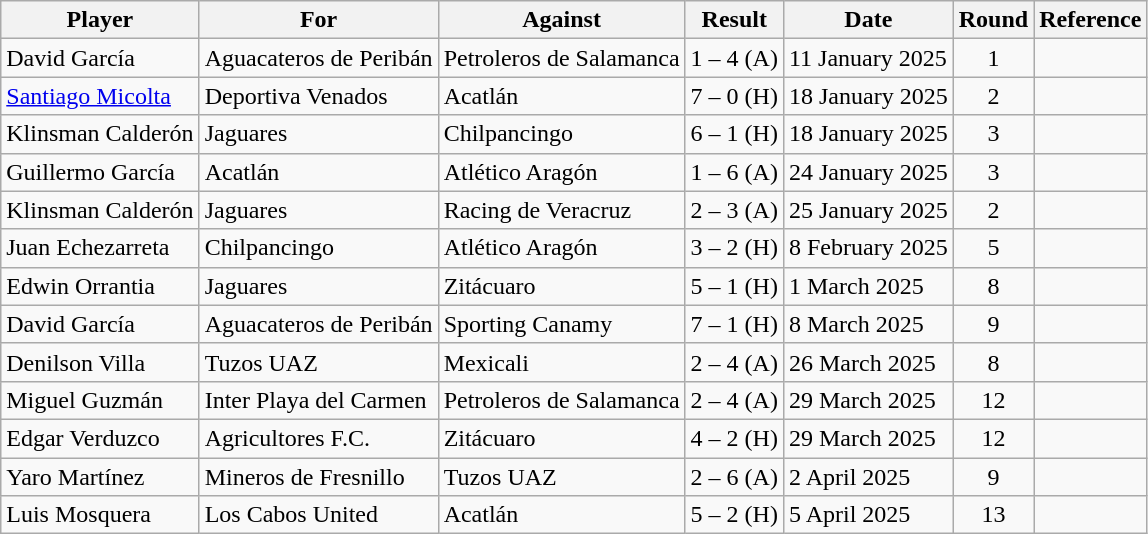<table class="wikitable sortable">
<tr>
<th>Player</th>
<th>For</th>
<th>Against</th>
<th>Result</th>
<th>Date</th>
<th>Round</th>
<th>Reference</th>
</tr>
<tr>
<td> David García</td>
<td>Aguacateros de Peribán</td>
<td>Petroleros de Salamanca</td>
<td align=center>1 – 4 (A)</td>
<td>11 January 2025</td>
<td align=center>1</td>
<td align=center></td>
</tr>
<tr>
<td> <a href='#'>Santiago Micolta</a></td>
<td>Deportiva Venados</td>
<td>Acatlán</td>
<td align=center>7 – 0 (H)</td>
<td>18 January 2025</td>
<td align=center>2</td>
<td align=center></td>
</tr>
<tr>
<td> Klinsman Calderón</td>
<td>Jaguares</td>
<td>Chilpancingo</td>
<td align=center>6 – 1 (H)</td>
<td>18 January 2025</td>
<td align=center>3</td>
<td align=center></td>
</tr>
<tr>
<td> Guillermo García</td>
<td>Acatlán</td>
<td>Atlético Aragón</td>
<td align=center>1 – 6 (A)</td>
<td>24 January 2025</td>
<td align=center>3</td>
<td align=center></td>
</tr>
<tr>
<td> Klinsman Calderón</td>
<td>Jaguares</td>
<td>Racing de Veracruz</td>
<td align=center>2 – 3 (A)</td>
<td>25 January 2025</td>
<td align=center>2</td>
<td align=center></td>
</tr>
<tr>
<td> Juan Echezarreta</td>
<td>Chilpancingo</td>
<td>Atlético Aragón</td>
<td align=center>3 – 2 (H)</td>
<td>8 February 2025</td>
<td align=center>5</td>
<td align=center></td>
</tr>
<tr>
<td> Edwin Orrantia</td>
<td>Jaguares</td>
<td>Zitácuaro</td>
<td align=center>5 – 1 (H)</td>
<td>1 March 2025</td>
<td align=center>8</td>
<td align=center></td>
</tr>
<tr>
<td> David García</td>
<td>Aguacateros de Peribán</td>
<td>Sporting Canamy</td>
<td align=center>7 – 1 (H)</td>
<td>8 March 2025</td>
<td align=center>9</td>
<td align=center></td>
</tr>
<tr>
<td> Denilson Villa</td>
<td>Tuzos UAZ</td>
<td>Mexicali</td>
<td align=center>2 – 4 (A)</td>
<td>26 March 2025</td>
<td align=center>8</td>
<td align=center></td>
</tr>
<tr>
<td> Miguel Guzmán</td>
<td>Inter Playa del Carmen</td>
<td>Petroleros de Salamanca</td>
<td align=center>2 – 4 (A)</td>
<td>29 March 2025</td>
<td align=center>12</td>
<td align=center></td>
</tr>
<tr>
<td> Edgar Verduzco</td>
<td>Agricultores F.C.</td>
<td>Zitácuaro</td>
<td align=center>4 – 2 (H)</td>
<td>29 March 2025</td>
<td align=center>12</td>
<td align=center></td>
</tr>
<tr>
<td> Yaro Martínez</td>
<td>Mineros de Fresnillo</td>
<td>Tuzos UAZ</td>
<td align=center>2 – 6 (A)</td>
<td>2 April 2025</td>
<td align=center>9</td>
<td align=center></td>
</tr>
<tr>
<td> Luis Mosquera</td>
<td>Los Cabos United</td>
<td>Acatlán</td>
<td align=center>5 – 2 (H)</td>
<td>5 April 2025</td>
<td align=center>13</td>
<td align=center></td>
</tr>
</table>
